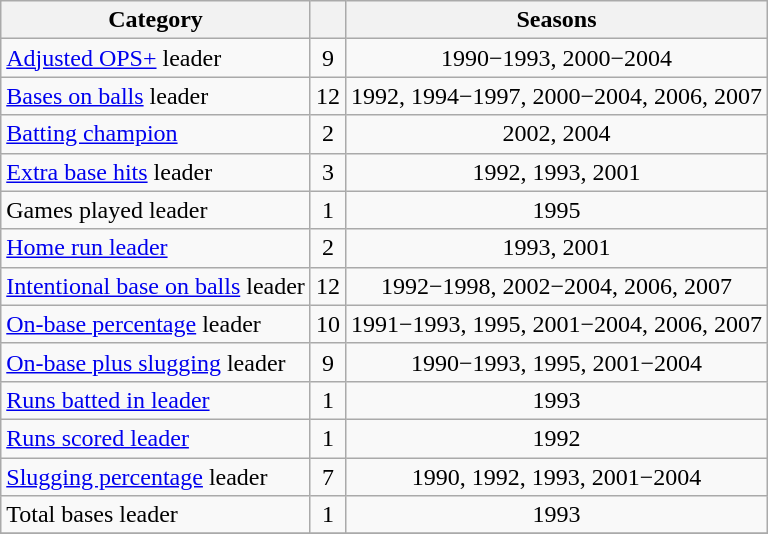<table class="wikitable" margin: 5px; text-align: center;>
<tr>
<th>Category</th>
<th></th>
<th>Seasons</th>
</tr>
<tr>
<td><a href='#'>Adjusted OPS+</a> leader</td>
<td align="center">9</td>
<td align="center">1990−1993, 2000−2004</td>
</tr>
<tr>
<td><a href='#'>Bases on balls</a> leader</td>
<td align="center">12</td>
<td align="center">1992, 1994−1997, 2000−2004, 2006, 2007</td>
</tr>
<tr>
<td><a href='#'>Batting champion</a></td>
<td align="center">2</td>
<td align="center">2002, 2004</td>
</tr>
<tr>
<td><a href='#'>Extra base hits</a> leader</td>
<td align="center">3</td>
<td align="center">1992, 1993, 2001</td>
</tr>
<tr>
<td>Games played leader</td>
<td align="center">1</td>
<td align="center">1995</td>
</tr>
<tr>
<td><a href='#'>Home run leader</a></td>
<td align="center">2</td>
<td align="center">1993, 2001</td>
</tr>
<tr>
<td><a href='#'>Intentional base on balls</a> leader</td>
<td align="center">12</td>
<td align="center">1992−1998, 2002−2004, 2006, 2007</td>
</tr>
<tr>
<td><a href='#'>On-base percentage</a> leader</td>
<td align="center">10</td>
<td align="center">1991−1993, 1995, 2001−2004, 2006, 2007</td>
</tr>
<tr>
<td><a href='#'>On-base plus slugging</a> leader</td>
<td align="center">9</td>
<td align="center">1990−1993, 1995, 2001−2004</td>
</tr>
<tr>
<td><a href='#'>Runs batted in leader</a></td>
<td align="center">1</td>
<td align="center">1993</td>
</tr>
<tr>
<td><a href='#'>Runs scored leader</a></td>
<td align="center">1</td>
<td align="center">1992</td>
</tr>
<tr>
<td><a href='#'>Slugging percentage</a> leader</td>
<td align="center">7</td>
<td align="center">1990, 1992, 1993, 2001−2004</td>
</tr>
<tr>
<td>Total bases leader</td>
<td align="center">1</td>
<td align="center">1993</td>
</tr>
<tr>
</tr>
</table>
